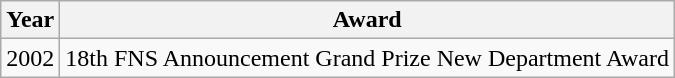<table class="wikitable">
<tr>
<th>Year</th>
<th>Award</th>
</tr>
<tr>
<td>2002</td>
<td>18th FNS Announcement Grand Prize New Department Award</td>
</tr>
</table>
